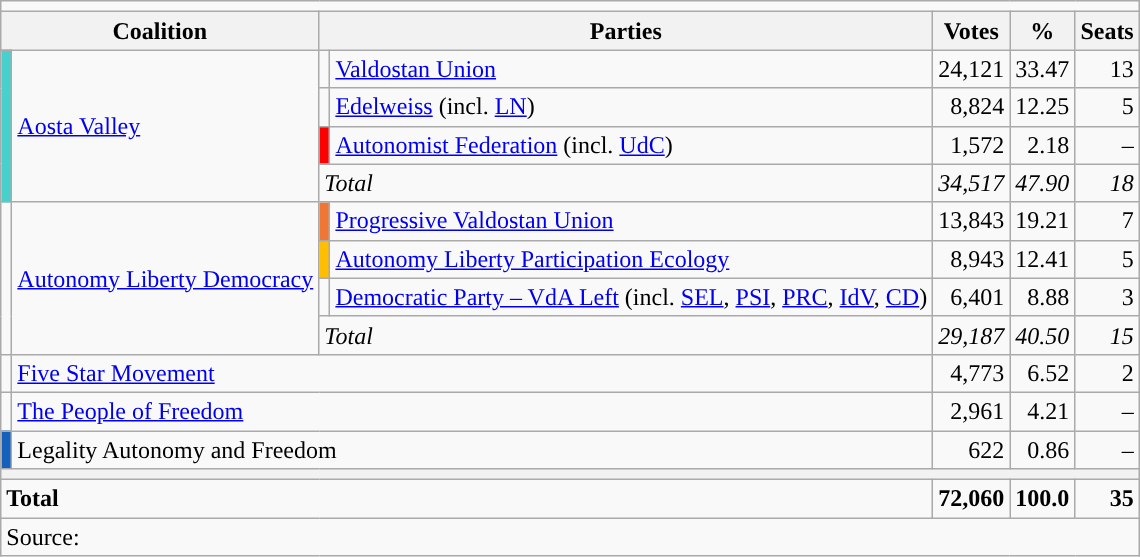<table class="wikitable">
<tr>
<td colspan=10></td>
</tr>
<tr>
<th colspan=2>Coalition</th>
<th colspan=2>Parties</th>
<th>Votes</th>
<th>%</th>
<th>Seats</th>
</tr>
<tr>
<td rowspan=4 bgcolor="#48D1CC"></td>
<td rowspan=4><a href='#'>Aosta Valley</a></td>
<td></td>
<td><a href='#'>Valdostan Union</a></td>
<td align=right>24,121</td>
<td align=right>33.47</td>
<td align=right>13</td>
</tr>
<tr>
<td></td>
<td><a href='#'>Edelweiss</a> (incl. <a href='#'>LN</a>)</td>
<td align=right>8,824</td>
<td align=right>12.25</td>
<td align=right>5</td>
</tr>
<tr>
<td bgcolor="red"></td>
<td><a href='#'>Autonomist Federation</a> (incl. <a href='#'>UdC</a>)</td>
<td align=right>1,572</td>
<td align=right>2.18</td>
<td align=right>–</td>
</tr>
<tr>
<td colspan=2><em>Total</em></td>
<td align=right><em>34,517</em></td>
<td align=right><em>47.90</em></td>
<td align=right><em>18</em></td>
</tr>
<tr>
<td rowspan=4></td>
<td rowspan=4><a href='#'>Autonomy Liberty Democracy</a></td>
<td bgcolor="#F07636"></td>
<td><a href='#'>Progressive Valdostan Union</a></td>
<td align=right>13,843</td>
<td align=right>19.21</td>
<td align=right>7</td>
</tr>
<tr>
<td bgcolor="#FFBF00"></td>
<td><a href='#'>Autonomy Liberty Participation Ecology</a></td>
<td align=right>8,943</td>
<td align=right>12.41</td>
<td align=right>5</td>
</tr>
<tr>
<td></td>
<td><a href='#'>Democratic Party – VdA Left</a> (incl. <a href='#'>SEL</a>, <a href='#'>PSI</a>, <a href='#'>PRC</a>, <a href='#'>IdV</a>, <a href='#'>CD</a>)</td>
<td align=right>6,401</td>
<td align=right>8.88</td>
<td align=right>3</td>
</tr>
<tr>
<td colspan=2><em>Total</em></td>
<td align=right><em>29,187</em></td>
<td align=right><em>40.50</em></td>
<td align=right><em>15</em></td>
</tr>
<tr>
<td></td>
<td colspan=3><a href='#'>Five Star Movement</a></td>
<td align=right>4,773</td>
<td align=right>6.52</td>
<td align=right>2</td>
</tr>
<tr>
<td></td>
<td colspan=3><a href='#'>The People of Freedom</a></td>
<td align=right>2,961</td>
<td align=right>4.21</td>
<td align=right>–</td>
</tr>
<tr>
<td bgcolor="#1560BD"></td>
<td colspan=3>Legality Autonomy and Freedom</td>
<td align=right>622</td>
<td align=right>0.86</td>
<td align=right>–</td>
</tr>
<tr>
<th colspan=7></th>
</tr>
<tr>
<td colspan=4><strong>Total</strong></td>
<td align=right><strong>72,060</strong></td>
<td align=right><strong>100.0</strong></td>
<td align=right><strong>35</strong></td>
</tr>
<tr>
<td colspan=7>Source: </td>
</tr>
</table>
